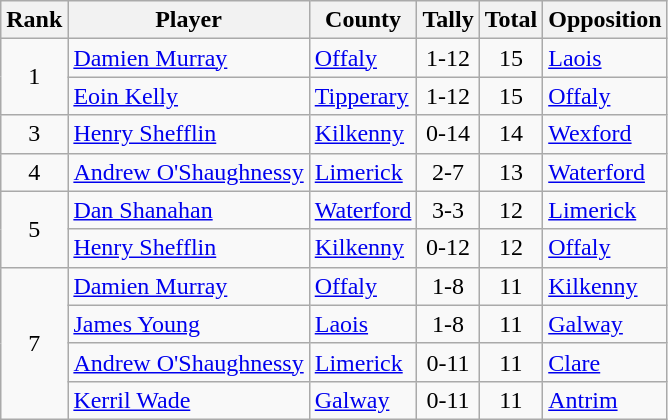<table class="wikitable">
<tr>
<th>Rank</th>
<th>Player</th>
<th>County</th>
<th>Tally</th>
<th>Total</th>
<th>Opposition</th>
</tr>
<tr>
<td rowspan="2" align="center">1</td>
<td><a href='#'>Damien Murray</a></td>
<td><a href='#'>Offaly</a></td>
<td align="center">1-12</td>
<td align="center">15</td>
<td><a href='#'>Laois</a></td>
</tr>
<tr>
<td><a href='#'>Eoin Kelly</a></td>
<td><a href='#'>Tipperary</a></td>
<td align="center">1-12</td>
<td align="center">15</td>
<td><a href='#'>Offaly</a></td>
</tr>
<tr>
<td rowspan="1" align="center">3</td>
<td><a href='#'>Henry Shefflin</a></td>
<td><a href='#'>Kilkenny</a></td>
<td align="center">0-14</td>
<td align="center">14</td>
<td><a href='#'>Wexford</a></td>
</tr>
<tr>
<td rowspan="1" align="center">4</td>
<td><a href='#'>Andrew O'Shaughnessy</a></td>
<td><a href='#'>Limerick</a></td>
<td align="center">2-7</td>
<td align="center">13</td>
<td><a href='#'>Waterford</a></td>
</tr>
<tr>
<td rowspan="2" align="center">5</td>
<td><a href='#'>Dan Shanahan</a></td>
<td><a href='#'>Waterford</a></td>
<td align="center">3-3</td>
<td align="center">12</td>
<td><a href='#'>Limerick</a></td>
</tr>
<tr>
<td><a href='#'>Henry Shefflin</a></td>
<td><a href='#'>Kilkenny</a></td>
<td align="center">0-12</td>
<td align="center">12</td>
<td><a href='#'>Offaly</a></td>
</tr>
<tr>
<td rowspan="4" align="center">7</td>
<td><a href='#'>Damien Murray</a></td>
<td><a href='#'>Offaly</a></td>
<td align="center">1-8</td>
<td align="center">11</td>
<td><a href='#'>Kilkenny</a></td>
</tr>
<tr>
<td><a href='#'>James Young</a></td>
<td><a href='#'>Laois</a></td>
<td align="center">1-8</td>
<td align="center">11</td>
<td><a href='#'>Galway</a></td>
</tr>
<tr>
<td><a href='#'>Andrew O'Shaughnessy</a></td>
<td><a href='#'>Limerick</a></td>
<td align="center">0-11</td>
<td align="center">11</td>
<td><a href='#'>Clare</a></td>
</tr>
<tr>
<td><a href='#'>Kerril Wade</a></td>
<td><a href='#'>Galway</a></td>
<td align="center">0-11</td>
<td align="center">11</td>
<td><a href='#'>Antrim</a></td>
</tr>
</table>
